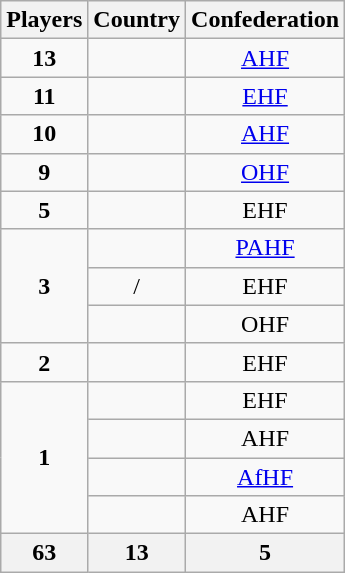<table class="wikitable sortable" style="text-align:center;">
<tr>
<th>Players</th>
<th>Country</th>
<th>Confederation</th>
</tr>
<tr>
<td><strong>13</strong></td>
<td></td>
<td><a href='#'>AHF</a></td>
</tr>
<tr>
<td><strong>11</strong></td>
<td></td>
<td><a href='#'>EHF</a></td>
</tr>
<tr>
<td><strong>10</strong></td>
<td></td>
<td><a href='#'>AHF</a></td>
</tr>
<tr>
<td><strong>9</strong></td>
<td></td>
<td><a href='#'>OHF</a></td>
</tr>
<tr>
<td><strong>5</strong></td>
<td></td>
<td>EHF</td>
</tr>
<tr>
<td rowspan="3"><strong>3</strong></td>
<td></td>
<td><a href='#'>PAHF</a></td>
</tr>
<tr>
<td> / </td>
<td>EHF</td>
</tr>
<tr>
<td></td>
<td>OHF</td>
</tr>
<tr>
<td><strong>2</strong></td>
<td></td>
<td>EHF</td>
</tr>
<tr>
<td rowspan="4"><strong>1</strong></td>
<td></td>
<td>EHF</td>
</tr>
<tr>
<td></td>
<td>AHF</td>
</tr>
<tr>
<td></td>
<td><a href='#'>AfHF</a></td>
</tr>
<tr>
<td></td>
<td>AHF</td>
</tr>
<tr>
<th>63</th>
<th>13</th>
<th>5</th>
</tr>
</table>
